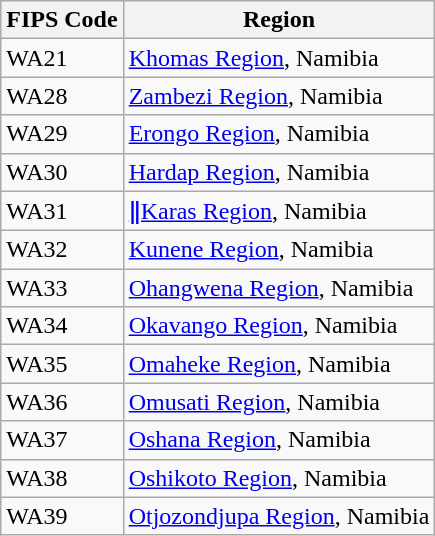<table class="wikitable">
<tr>
<th>FIPS Code</th>
<th>Region</th>
</tr>
<tr>
<td>WA21</td>
<td><a href='#'>Khomas Region</a>, Namibia</td>
</tr>
<tr>
<td>WA28</td>
<td><a href='#'>Zambezi Region</a>, Namibia</td>
</tr>
<tr>
<td>WA29</td>
<td><a href='#'>Erongo Region</a>, Namibia</td>
</tr>
<tr>
<td>WA30</td>
<td><a href='#'>Hardap Region</a>, Namibia</td>
</tr>
<tr>
<td>WA31</td>
<td><a href='#'>ǁKaras Region</a>, Namibia</td>
</tr>
<tr>
<td>WA32</td>
<td><a href='#'>Kunene Region</a>, Namibia</td>
</tr>
<tr>
<td>WA33</td>
<td><a href='#'>Ohangwena Region</a>, Namibia</td>
</tr>
<tr>
<td>WA34</td>
<td><a href='#'>Okavango Region</a>, Namibia</td>
</tr>
<tr>
<td>WA35</td>
<td><a href='#'>Omaheke Region</a>, Namibia</td>
</tr>
<tr>
<td>WA36</td>
<td><a href='#'>Omusati Region</a>, Namibia</td>
</tr>
<tr>
<td>WA37</td>
<td><a href='#'>Oshana Region</a>, Namibia</td>
</tr>
<tr>
<td>WA38</td>
<td><a href='#'>Oshikoto Region</a>, Namibia</td>
</tr>
<tr>
<td>WA39</td>
<td><a href='#'>Otjozondjupa Region</a>, Namibia</td>
</tr>
</table>
